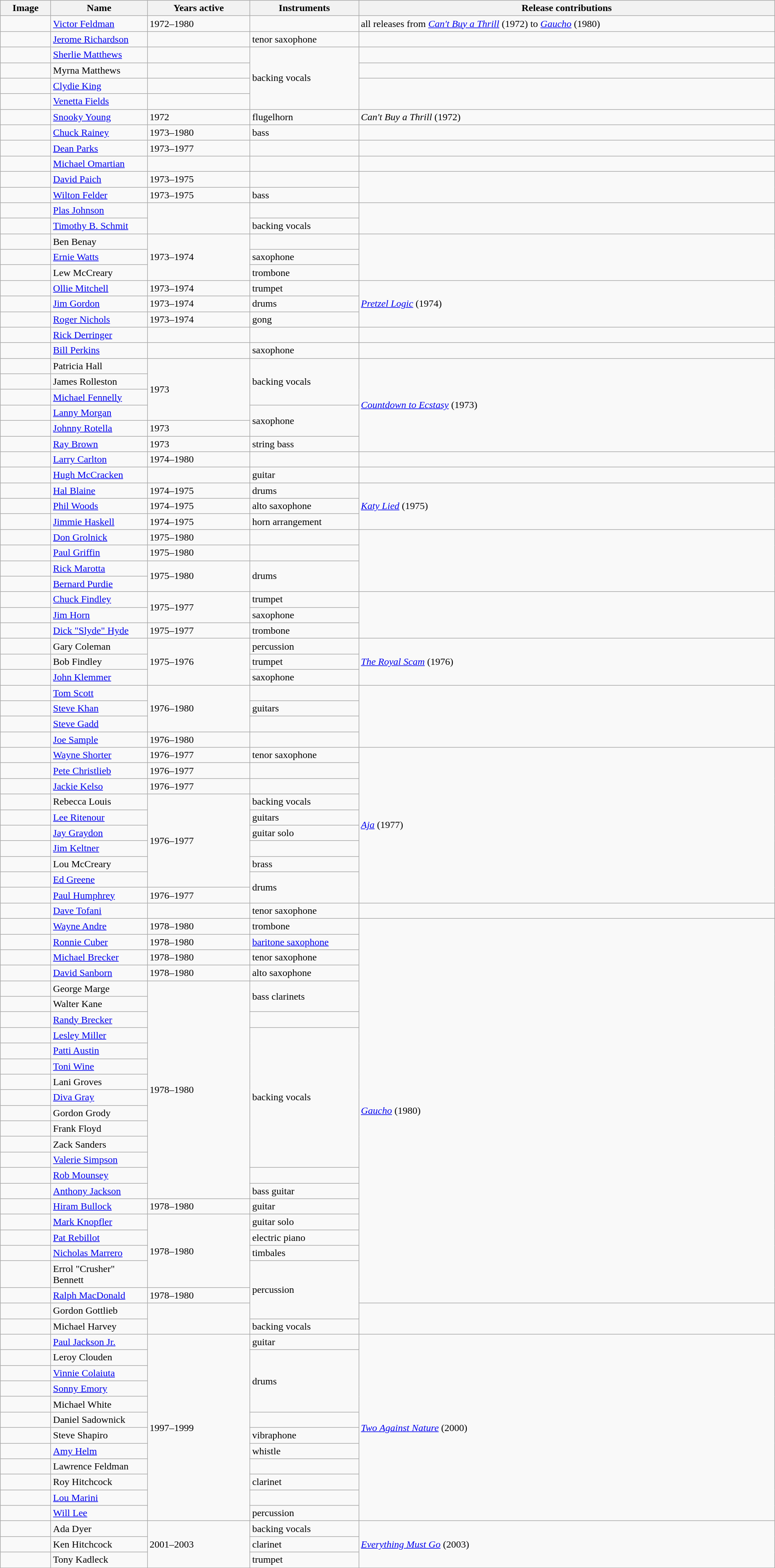<table class="wikitable" border="1" width="100%">
<tr>
<th width="75">Image</th>
<th width="150">Name</th>
<th width="160">Years active</th>
<th width="170">Instruments</th>
<th>Release contributions</th>
</tr>
<tr>
<td></td>
<td><a href='#'>Victor Feldman</a></td>
<td>1972–1980 </td>
<td></td>
<td>all releases from <em><a href='#'>Can't Buy a Thrill</a></em> (1972) to <em><a href='#'>Gaucho</a></em> (1980)</td>
</tr>
<tr>
<td></td>
<td><a href='#'>Jerome Richardson</a></td>
<td></td>
<td>tenor saxophone</td>
<td></td>
</tr>
<tr>
<td></td>
<td><a href='#'>Sherlie Matthews</a></td>
<td></td>
<td rowspan="4">backing vocals</td>
<td></td>
</tr>
<tr>
<td></td>
<td>Myrna Matthews</td>
<td></td>
<td></td>
</tr>
<tr>
<td></td>
<td><a href='#'>Clydie King</a></td>
<td></td>
<td rowspan="2"></td>
</tr>
<tr>
<td></td>
<td><a href='#'>Venetta Fields</a></td>
<td></td>
</tr>
<tr>
<td></td>
<td><a href='#'>Snooky Young</a></td>
<td>1972 </td>
<td>flugelhorn</td>
<td><em>Can't Buy a Thrill</em> (1972)</td>
</tr>
<tr>
<td></td>
<td><a href='#'>Chuck Rainey</a></td>
<td>1973–1980</td>
<td>bass</td>
<td></td>
</tr>
<tr>
<td></td>
<td><a href='#'>Dean Parks</a></td>
<td>1973–1977</td>
<td></td>
<td></td>
</tr>
<tr>
<td></td>
<td><a href='#'>Michael Omartian</a></td>
<td></td>
<td></td>
<td></td>
</tr>
<tr>
<td></td>
<td><a href='#'>David Paich</a></td>
<td>1973–1975</td>
<td></td>
<td rowspan="2"></td>
</tr>
<tr>
<td></td>
<td><a href='#'>Wilton Felder</a></td>
<td>1973–1975 </td>
<td>bass</td>
</tr>
<tr>
<td></td>
<td><a href='#'>Plas Johnson</a></td>
<td rowspan="2"></td>
<td></td>
<td rowspan="2"></td>
</tr>
<tr>
<td></td>
<td><a href='#'>Timothy B. Schmit</a></td>
<td>backing vocals</td>
</tr>
<tr>
<td></td>
<td>Ben Benay</td>
<td rowspan="3">1973–1974</td>
<td></td>
<td rowspan="3"></td>
</tr>
<tr>
<td></td>
<td><a href='#'>Ernie Watts</a></td>
<td>saxophone</td>
</tr>
<tr>
<td></td>
<td>Lew McCreary</td>
<td>trombone</td>
</tr>
<tr>
<td></td>
<td><a href='#'>Ollie Mitchell</a></td>
<td>1973–1974 </td>
<td>trumpet</td>
<td rowspan="3"><em><a href='#'>Pretzel Logic</a></em> (1974)</td>
</tr>
<tr>
<td></td>
<td><a href='#'>Jim Gordon</a></td>
<td>1973–1974 </td>
<td>drums</td>
</tr>
<tr>
<td></td>
<td><a href='#'>Roger Nichols</a></td>
<td>1973–1974 </td>
<td>gong</td>
</tr>
<tr>
<td></td>
<td><a href='#'>Rick Derringer</a></td>
<td></td>
<td></td>
<td></td>
</tr>
<tr>
<td></td>
<td><a href='#'>Bill Perkins</a></td>
<td></td>
<td>saxophone</td>
<td></td>
</tr>
<tr>
<td></td>
<td>Patricia Hall</td>
<td rowspan="4">1973</td>
<td rowspan="3">backing vocals</td>
<td rowspan="6"><em><a href='#'>Countdown to Ecstasy</a></em> (1973)</td>
</tr>
<tr>
<td></td>
<td>James Rolleston</td>
</tr>
<tr>
<td></td>
<td><a href='#'>Michael Fennelly</a></td>
</tr>
<tr>
<td></td>
<td><a href='#'>Lanny Morgan</a></td>
<td rowspan="2">saxophone</td>
</tr>
<tr>
<td></td>
<td><a href='#'>Johnny Rotella</a></td>
<td>1973 </td>
</tr>
<tr>
<td></td>
<td><a href='#'>Ray Brown</a></td>
<td>1973 </td>
<td>string bass</td>
</tr>
<tr>
<td></td>
<td><a href='#'>Larry Carlton</a></td>
<td>1974–1980</td>
<td></td>
<td></td>
</tr>
<tr>
<td></td>
<td><a href='#'>Hugh McCracken</a></td>
<td></td>
<td>guitar</td>
<td></td>
</tr>
<tr>
<td></td>
<td><a href='#'>Hal Blaine</a></td>
<td>1974–1975 </td>
<td>drums</td>
<td rowspan="3"><em><a href='#'>Katy Lied</a></em> (1975)</td>
</tr>
<tr>
<td></td>
<td><a href='#'>Phil Woods</a></td>
<td>1974–1975 </td>
<td>alto saxophone</td>
</tr>
<tr>
<td></td>
<td><a href='#'>Jimmie Haskell</a></td>
<td>1974–1975 </td>
<td>horn arrangement</td>
</tr>
<tr>
<td></td>
<td><a href='#'>Don Grolnick</a></td>
<td>1975–1980 </td>
<td></td>
<td rowspan="4"></td>
</tr>
<tr>
<td></td>
<td><a href='#'>Paul Griffin</a></td>
<td>1975–1980 </td>
<td></td>
</tr>
<tr>
<td></td>
<td><a href='#'>Rick Marotta</a></td>
<td rowspan="2">1975–1980</td>
<td rowspan="2">drums</td>
</tr>
<tr>
<td></td>
<td><a href='#'>Bernard Purdie</a></td>
</tr>
<tr>
<td></td>
<td><a href='#'>Chuck Findley</a></td>
<td rowspan="2">1975–1977</td>
<td>trumpet</td>
<td rowspan="3"></td>
</tr>
<tr>
<td></td>
<td><a href='#'>Jim Horn</a></td>
<td>saxophone</td>
</tr>
<tr>
<td></td>
<td><a href='#'>Dick "Slyde" Hyde</a></td>
<td>1975–1977 </td>
<td>trombone</td>
</tr>
<tr>
<td></td>
<td>Gary Coleman</td>
<td rowspan="3">1975–1976</td>
<td>percussion</td>
<td rowspan="3"><em><a href='#'>The Royal Scam</a></em> (1976)</td>
</tr>
<tr>
<td></td>
<td>Bob Findley</td>
<td>trumpet</td>
</tr>
<tr>
<td></td>
<td><a href='#'>John Klemmer</a></td>
<td>saxophone</td>
</tr>
<tr>
<td></td>
<td><a href='#'>Tom Scott</a></td>
<td rowspan="3">1976–1980</td>
<td></td>
<td rowspan="4"></td>
</tr>
<tr>
<td></td>
<td><a href='#'>Steve Khan</a></td>
<td>guitars</td>
</tr>
<tr>
<td></td>
<td><a href='#'>Steve Gadd</a></td>
<td></td>
</tr>
<tr>
<td></td>
<td><a href='#'>Joe Sample</a></td>
<td>1976–1980 </td>
<td></td>
</tr>
<tr>
<td></td>
<td><a href='#'>Wayne Shorter</a></td>
<td>1976–1977 </td>
<td>tenor saxophone</td>
<td rowspan="10"><em><a href='#'>Aja</a></em> (1977)</td>
</tr>
<tr>
<td></td>
<td><a href='#'>Pete Christlieb</a></td>
<td>1976–1977</td>
<td></td>
</tr>
<tr>
<td></td>
<td><a href='#'>Jackie Kelso</a></td>
<td>1976–1977 </td>
<td></td>
</tr>
<tr>
<td></td>
<td>Rebecca Louis</td>
<td rowspan="6">1976–1977</td>
<td>backing vocals</td>
</tr>
<tr>
<td></td>
<td><a href='#'>Lee Ritenour</a></td>
<td>guitars</td>
</tr>
<tr>
<td></td>
<td><a href='#'>Jay Graydon</a></td>
<td>guitar solo</td>
</tr>
<tr>
<td></td>
<td><a href='#'>Jim Keltner</a></td>
<td></td>
</tr>
<tr>
<td></td>
<td>Lou McCreary</td>
<td>brass</td>
</tr>
<tr>
<td></td>
<td><a href='#'>Ed Greene</a></td>
<td rowspan="2">drums</td>
</tr>
<tr>
<td></td>
<td><a href='#'>Paul Humphrey</a></td>
<td>1976–1977 </td>
</tr>
<tr>
<td></td>
<td><a href='#'>Dave Tofani</a></td>
<td></td>
<td>tenor saxophone</td>
<td></td>
</tr>
<tr>
<td></td>
<td><a href='#'>Wayne Andre</a></td>
<td>1978–1980 </td>
<td>trombone</td>
<td rowspan="24"><em><a href='#'>Gaucho</a></em> (1980)</td>
</tr>
<tr>
<td></td>
<td><a href='#'>Ronnie Cuber</a></td>
<td>1978–1980 </td>
<td><a href='#'>baritone saxophone</a></td>
</tr>
<tr>
<td></td>
<td><a href='#'>Michael Brecker</a></td>
<td>1978–1980 </td>
<td>tenor saxophone</td>
</tr>
<tr>
<td></td>
<td><a href='#'>David Sanborn</a></td>
<td>1978–1980 </td>
<td>alto saxophone</td>
</tr>
<tr>
<td></td>
<td>George Marge</td>
<td rowspan="14">1978–1980</td>
<td rowspan="2">bass clarinets</td>
</tr>
<tr>
<td></td>
<td>Walter Kane</td>
</tr>
<tr>
<td></td>
<td><a href='#'>Randy Brecker</a></td>
<td></td>
</tr>
<tr>
<td></td>
<td><a href='#'>Lesley Miller</a></td>
<td rowspan="9">backing vocals</td>
</tr>
<tr>
<td></td>
<td><a href='#'>Patti Austin</a></td>
</tr>
<tr>
<td></td>
<td><a href='#'>Toni Wine</a></td>
</tr>
<tr>
<td></td>
<td>Lani Groves</td>
</tr>
<tr>
<td></td>
<td><a href='#'>Diva Gray</a></td>
</tr>
<tr>
<td></td>
<td>Gordon Grody</td>
</tr>
<tr>
<td></td>
<td>Frank Floyd</td>
</tr>
<tr>
<td></td>
<td>Zack Sanders</td>
</tr>
<tr>
<td></td>
<td><a href='#'>Valerie Simpson</a></td>
</tr>
<tr>
<td></td>
<td><a href='#'>Rob Mounsey</a></td>
<td></td>
</tr>
<tr>
<td></td>
<td><a href='#'>Anthony Jackson</a></td>
<td>bass guitar</td>
</tr>
<tr>
<td></td>
<td><a href='#'>Hiram Bullock</a></td>
<td>1978–1980 </td>
<td>guitar</td>
</tr>
<tr>
<td></td>
<td><a href='#'>Mark Knopfler</a></td>
<td rowspan="4">1978–1980</td>
<td>guitar solo</td>
</tr>
<tr>
<td></td>
<td><a href='#'>Pat Rebillot</a></td>
<td>electric piano</td>
</tr>
<tr>
<td></td>
<td><a href='#'>Nicholas Marrero</a></td>
<td>timbales</td>
</tr>
<tr>
<td></td>
<td>Errol "Crusher" Bennett</td>
<td rowspan="3">percussion</td>
</tr>
<tr>
<td></td>
<td><a href='#'>Ralph MacDonald</a></td>
<td>1978–1980 </td>
</tr>
<tr>
<td></td>
<td>Gordon Gottlieb</td>
<td rowspan="2"></td>
<td rowspan="2"></td>
</tr>
<tr>
<td></td>
<td>Michael Harvey</td>
<td>backing vocals</td>
</tr>
<tr>
<td></td>
<td><a href='#'>Paul Jackson Jr.</a></td>
<td rowspan="12">1997–1999</td>
<td>guitar</td>
<td rowspan="12"><em><a href='#'>Two Against Nature</a></em> (2000)</td>
</tr>
<tr>
<td></td>
<td>Leroy Clouden</td>
<td rowspan="4">drums</td>
</tr>
<tr>
<td></td>
<td><a href='#'>Vinnie Colaiuta</a></td>
</tr>
<tr>
<td></td>
<td><a href='#'>Sonny Emory</a></td>
</tr>
<tr>
<td></td>
<td>Michael White</td>
</tr>
<tr>
<td></td>
<td>Daniel Sadownick</td>
<td></td>
</tr>
<tr>
<td></td>
<td>Steve Shapiro</td>
<td>vibraphone</td>
</tr>
<tr>
<td></td>
<td><a href='#'>Amy Helm</a></td>
<td>whistle</td>
</tr>
<tr>
<td></td>
<td>Lawrence Feldman</td>
<td></td>
</tr>
<tr>
<td></td>
<td>Roy Hitchcock</td>
<td>clarinet</td>
</tr>
<tr>
<td></td>
<td><a href='#'>Lou Marini</a></td>
<td></td>
</tr>
<tr>
<td></td>
<td><a href='#'>Will Lee</a></td>
<td>percussion</td>
</tr>
<tr>
<td></td>
<td>Ada Dyer</td>
<td rowspan="3">2001–2003</td>
<td>backing vocals</td>
<td rowspan="3"><em><a href='#'>Everything Must Go</a></em> (2003)</td>
</tr>
<tr>
<td></td>
<td>Ken Hitchcock</td>
<td>clarinet</td>
</tr>
<tr>
<td></td>
<td>Tony Kadleck</td>
<td>trumpet</td>
</tr>
</table>
